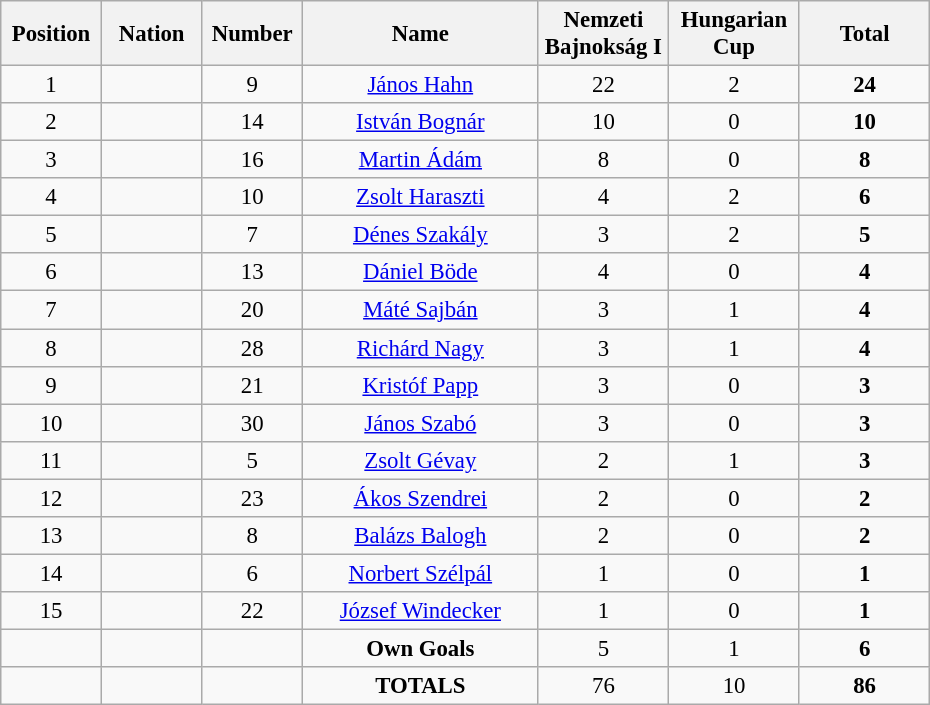<table class="wikitable" style="font-size: 95%; text-align: center;">
<tr>
<th width=60>Position</th>
<th width=60>Nation</th>
<th width=60>Number</th>
<th width=150>Name</th>
<th width=80>Nemzeti Bajnokság I</th>
<th width=80>Hungarian Cup</th>
<th width=80>Total</th>
</tr>
<tr>
<td>1</td>
<td></td>
<td>9</td>
<td><a href='#'>János Hahn</a></td>
<td>22</td>
<td>2</td>
<td><strong>24</strong></td>
</tr>
<tr>
<td>2</td>
<td></td>
<td>14</td>
<td><a href='#'>István Bognár</a></td>
<td>10</td>
<td>0</td>
<td><strong>10</strong></td>
</tr>
<tr>
<td>3</td>
<td></td>
<td>16</td>
<td><a href='#'>Martin Ádám</a></td>
<td>8</td>
<td>0</td>
<td><strong>8</strong></td>
</tr>
<tr>
<td>4</td>
<td></td>
<td>10</td>
<td><a href='#'>Zsolt Haraszti</a></td>
<td>4</td>
<td>2</td>
<td><strong>6</strong></td>
</tr>
<tr>
<td>5</td>
<td></td>
<td>7</td>
<td><a href='#'>Dénes Szakály</a></td>
<td>3</td>
<td>2</td>
<td><strong>5</strong></td>
</tr>
<tr>
<td>6</td>
<td></td>
<td>13</td>
<td><a href='#'>Dániel Böde</a></td>
<td>4</td>
<td>0</td>
<td><strong>4</strong></td>
</tr>
<tr>
<td>7</td>
<td></td>
<td>20</td>
<td><a href='#'>Máté Sajbán</a></td>
<td>3</td>
<td>1</td>
<td><strong>4</strong></td>
</tr>
<tr>
<td>8</td>
<td></td>
<td>28</td>
<td><a href='#'>Richárd Nagy</a></td>
<td>3</td>
<td>1</td>
<td><strong>4</strong></td>
</tr>
<tr>
<td>9</td>
<td></td>
<td>21</td>
<td><a href='#'>Kristóf Papp</a></td>
<td>3</td>
<td>0</td>
<td><strong>3</strong></td>
</tr>
<tr>
<td>10</td>
<td></td>
<td>30</td>
<td><a href='#'>János Szabó</a></td>
<td>3</td>
<td>0</td>
<td><strong>3</strong></td>
</tr>
<tr>
<td>11</td>
<td></td>
<td>5</td>
<td><a href='#'>Zsolt Gévay</a></td>
<td>2</td>
<td>1</td>
<td><strong>3</strong></td>
</tr>
<tr>
<td>12</td>
<td></td>
<td>23</td>
<td><a href='#'>Ákos Szendrei</a></td>
<td>2</td>
<td>0</td>
<td><strong>2</strong></td>
</tr>
<tr>
<td>13</td>
<td></td>
<td>8</td>
<td><a href='#'>Balázs Balogh</a></td>
<td>2</td>
<td>0</td>
<td><strong>2</strong></td>
</tr>
<tr>
<td>14</td>
<td></td>
<td>6</td>
<td><a href='#'>Norbert Szélpál</a></td>
<td>1</td>
<td>0</td>
<td><strong>1</strong></td>
</tr>
<tr>
<td>15</td>
<td></td>
<td>22</td>
<td><a href='#'>József Windecker</a></td>
<td>1</td>
<td>0</td>
<td><strong>1</strong></td>
</tr>
<tr>
<td></td>
<td></td>
<td></td>
<td><strong>Own Goals</strong></td>
<td>5</td>
<td>1</td>
<td><strong>6</strong></td>
</tr>
<tr>
<td></td>
<td></td>
<td></td>
<td><strong>TOTALS</strong></td>
<td>76</td>
<td>10</td>
<td><strong>86</strong></td>
</tr>
</table>
